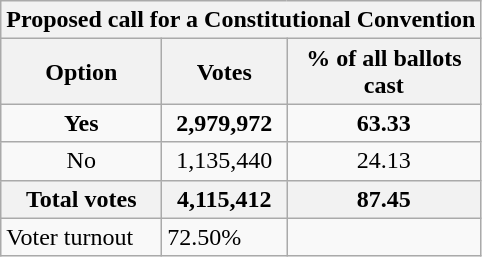<table class="wikitable">
<tr>
<th colspan=4 text align=center>Proposed call for a Constitutional Convention</th>
</tr>
<tr>
<th>Option</th>
<th>Votes</th>
<th>% of all ballots<br>cast</th>
</tr>
<tr>
<td text align=center><strong>Yes</strong></td>
<td text align=center><strong>2,979,972</strong></td>
<td text align=center><strong>63.33</strong></td>
</tr>
<tr>
<td text align=center>No</td>
<td text align=center>1,135,440</td>
<td text align=center>24.13</td>
</tr>
<tr>
<th text align=center>Total votes</th>
<th text align=center><strong>4,115,412</strong></th>
<th text align=center><strong>87.45</strong></th>
</tr>
<tr>
<td>Voter turnout</td>
<td>72.50%</td>
</tr>
</table>
